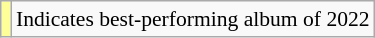<table class="wikitable plainrowheaders" style="font-size:90%;">
<tr>
<td style="background-color:#FFFF99"></td>
<td>Indicates best-performing album of 2022</td>
</tr>
</table>
